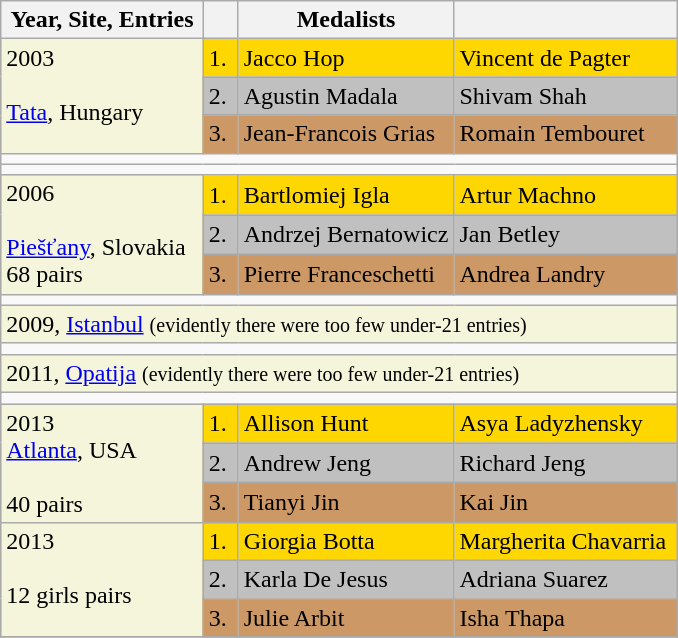<table class="wikitable">
<tr>
<th>Year, Site, Entries</th>
<th></th>
<th>Medalists</th>
<th></th>
</tr>
<tr bgcolor="gold">
<td rowspan=3 bgcolor="beige" valign="Top">2003<br><br><a href='#'>Tata</a>, Hungary
<br></td>
<td>1. </td>
<td> Jacco Hop</td>
<td> Vincent de Pagter  </td>
</tr>
<tr bgcolor="silver">
<td>2.</td>
<td> Agustin Madala</td>
<td> Shivam Shah</td>
</tr>
<tr bgcolor="cc9966">
<td>3.</td>
<td> Jean-Francois Grias  </td>
<td> Romain Tembouret</td>
</tr>
<tr>
<td colspan=4></td>
</tr>
<tr>
<td colspan=4></td>
</tr>
<tr bgcolor="gold">
<td rowspan=3 bgcolor="beige" valign="Top">2006<br><br><a href='#'>Piešťany</a>, Slovakia  
<br>68 pairs</td>
<td>1.</td>
<td> Bartlomiej Igla</td>
<td> Artur Machno</td>
</tr>
<tr bgcolor="silver">
<td>2.</td>
<td> Andrzej Bernatowicz</td>
<td> Jan Betley</td>
</tr>
<tr bgcolor="cc9966">
<td>3.</td>
<td> Pierre Franceschetti</td>
<td> Andrea Landry</td>
</tr>
<tr>
<td colspan=4></td>
</tr>
<tr>
<td colspan=4 bgcolor="beige">2009, <a href='#'>Istanbul</a> <small>(evidently there were too few under-21 entries)</small></td>
</tr>
<tr>
<td colspan=4></td>
</tr>
<tr>
<td colspan=4 bgcolor="beige">2011, <a href='#'>Opatija</a> <small>(evidently there were too few under-21 entries)</small></td>
</tr>
<tr>
<td colspan=4></td>
</tr>
<tr bgcolor="gold">
<td rowspan=3 bgcolor="beige" valign="Top">2013<br><a href='#'>Atlanta</a>, USA
<br>
<br>40 pairs </td>
<td>1.</td>
<td> Allison Hunt</td>
<td> Asya Ladyzhensky </td>
</tr>
<tr bgcolor="silver">
<td>2.</td>
<td> Andrew Jeng</td>
<td> Richard Jeng</td>
</tr>
<tr bgcolor="cc9966">
<td>3.</td>
<td> Tianyi Jin</td>
<td> Kai Jin</td>
</tr>
<tr bgcolor="gold">
<td rowspan=3 bgcolor="beige" valign="Top">2013 <br><br>12 girls pairs </td>
<td>1.</td>
<td> Giorgia Botta</td>
<td> Margherita Chavarria </td>
</tr>
<tr bgcolor="silver">
<td>2.</td>
<td> Karla De Jesus</td>
<td> Adriana Suarez</td>
</tr>
<tr bgcolor="cc9966">
<td>3.</td>
<td> Julie Arbit</td>
<td> Isha Thapa</td>
</tr>
<tr>
</tr>
</table>
